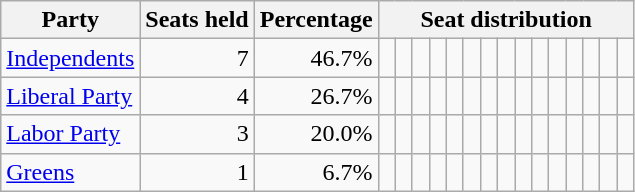<table class="wikitable" style="text-align:right;">
<tr>
<th>Party</th>
<th>Seats held</th>
<th>Percentage</th>
<th colspan=15>Seat distribution</th>
</tr>
<tr>
<td style="text-align:left;"><a href='#'>Independents</a></td>
<td>7</td>
<td>46.7%</td>
<td> </td>
<td> </td>
<td> </td>
<td> </td>
<td> </td>
<td> </td>
<td> </td>
<td> </td>
<td> </td>
<td> </td>
<td> </td>
<td> </td>
<td> </td>
<td> </td>
<td> </td>
</tr>
<tr>
<td style="text-align:left;"><a href='#'>Liberal Party</a></td>
<td>4</td>
<td>26.7%</td>
<td> </td>
<td> </td>
<td> </td>
<td> </td>
<td> </td>
<td> </td>
<td> </td>
<td> </td>
<td> </td>
<td> </td>
<td> </td>
<td> </td>
<td> </td>
<td> </td>
<td> </td>
</tr>
<tr>
<td style="text-align:left;"><a href='#'>Labor Party</a></td>
<td>3</td>
<td>20.0%</td>
<td> </td>
<td> </td>
<td> </td>
<td> </td>
<td> </td>
<td> </td>
<td> </td>
<td> </td>
<td> </td>
<td> </td>
<td> </td>
<td> </td>
<td> </td>
<td> </td>
<td> </td>
</tr>
<tr>
<td style="text-align:left;"><a href='#'>Greens</a></td>
<td>1</td>
<td>6.7%</td>
<td> </td>
<td> </td>
<td> </td>
<td> </td>
<td> </td>
<td> </td>
<td> </td>
<td> </td>
<td> </td>
<td> </td>
<td> </td>
<td> </td>
<td> </td>
<td> </td>
<td> </td>
</tr>
</table>
